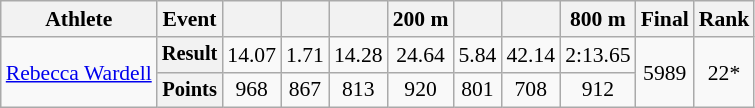<table class="wikitable" style="font-size:90%">
<tr>
<th>Athlete</th>
<th>Event</th>
<th></th>
<th></th>
<th></th>
<th>200 m</th>
<th></th>
<th></th>
<th>800 m</th>
<th>Final</th>
<th>Rank</th>
</tr>
<tr align=center>
<td rowspan=2 align=left><a href='#'>Rebecca Wardell</a></td>
<th style="font-size:95%">Result</th>
<td>14.07</td>
<td>1.71</td>
<td>14.28</td>
<td>24.64</td>
<td>5.84</td>
<td>42.14</td>
<td>2:13.65</td>
<td rowspan=2>5989</td>
<td rowspan=2>22*</td>
</tr>
<tr align=center>
<th style="font-size:95%">Points</th>
<td>968</td>
<td>867</td>
<td>813</td>
<td>920</td>
<td>801</td>
<td>708</td>
<td>912</td>
</tr>
</table>
